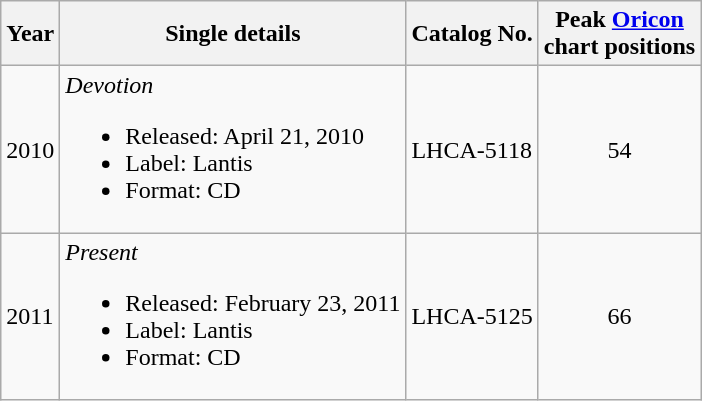<table class="wikitable">
<tr>
<th>Year</th>
<th>Single details</th>
<th>Catalog No.</th>
<th>Peak <a href='#'>Oricon</a><br> chart positions</th>
</tr>
<tr>
<td>2010</td>
<td align="left"><em>Devotion</em><br><ul><li>Released: April 21, 2010</li><li>Label: Lantis</li><li>Format: CD</li></ul></td>
<td>LHCA-5118</td>
<td align="center">54</td>
</tr>
<tr>
<td>2011</td>
<td align="left"><em>Present</em><br><ul><li>Released: February 23, 2011</li><li>Label: Lantis</li><li>Format: CD</li></ul></td>
<td>LHCA-5125</td>
<td align="center">66</td>
</tr>
</table>
